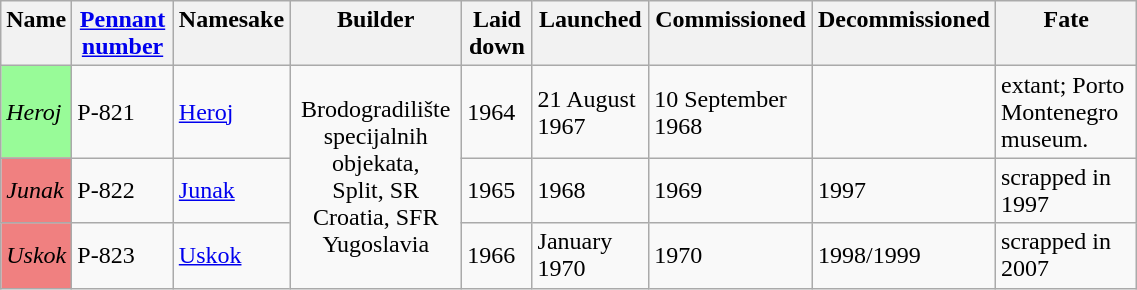<table class=wikitable width=60%>
<tr valign=top>
<th>Name</th>
<th><a href='#'>Pennant number</a></th>
<th>Namesake</th>
<th>Builder</th>
<th>Laid down</th>
<th>Launched</th>
<th>Commissioned</th>
<th>Decommissioned</th>
<th>Fate</th>
</tr>
<tr valign=middle>
<td bgcolor="PaleGreen"><em>Heroj</em></td>
<td>P-821</td>
<td><a href='#'>Heroj</a></td>
<td align=center rowspan=3>Brodogradilište specijalnih objekata,<br>Split, SR Croatia, SFR Yugoslavia</td>
<td>1964</td>
<td>21 August 1967</td>
<td>10 September 1968</td>
<td></td>
<td>extant; Porto Montenegro museum.</td>
</tr>
<tr valign=middle>
<td bgcolor="LightCoral"><em>Junak</em></td>
<td>P-822</td>
<td><a href='#'>Junak</a></td>
<td>1965</td>
<td>1968</td>
<td>1969</td>
<td>1997</td>
<td>scrapped in 1997</td>
</tr>
<tr valign=middle>
<td bgcolor="LightCoral"><em>Uskok</em></td>
<td>P-823</td>
<td><a href='#'>Uskok</a></td>
<td>1966</td>
<td>January 1970</td>
<td>1970</td>
<td>1998/1999</td>
<td>scrapped in 2007</td>
</tr>
</table>
